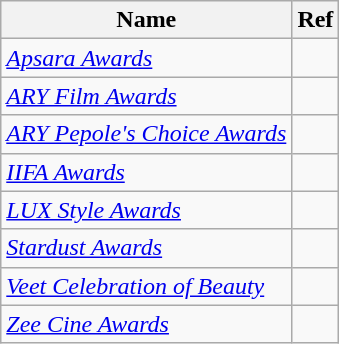<table class="wikitable sortable">
<tr>
<th>Name</th>
<th>Ref</th>
</tr>
<tr>
<td><em><a href='#'>Apsara Awards</a></em></td>
<td></td>
</tr>
<tr>
<td><em><a href='#'>ARY Film Awards</a></em></td>
<td></td>
</tr>
<tr>
<td><em><a href='#'>ARY Pepole's Choice Awards</a></em></td>
<td></td>
</tr>
<tr>
<td><em><a href='#'>IIFA Awards</a></em></td>
<td></td>
</tr>
<tr>
<td><em><a href='#'>LUX Style Awards</a></em></td>
<td></td>
</tr>
<tr>
<td><em><a href='#'>Stardust Awards</a></em></td>
<td></td>
</tr>
<tr>
<td><em><a href='#'>Veet Celebration of Beauty</a></em></td>
<td></td>
</tr>
<tr>
<td><em><a href='#'>Zee Cine Awards</a></em></td>
<td></td>
</tr>
</table>
